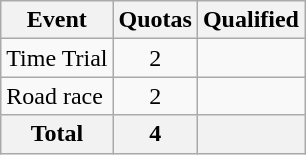<table class="wikitable">
<tr>
<th>Event</th>
<th>Quotas</th>
<th>Qualified</th>
</tr>
<tr>
<td>Time Trial</td>
<td style="text-align:center;">2</td>
<td><br></td>
</tr>
<tr>
<td>Road race</td>
<td style="text-align:center;">2</td>
<td><br></td>
</tr>
<tr>
<th>Total</th>
<th>4</th>
<th></th>
</tr>
</table>
